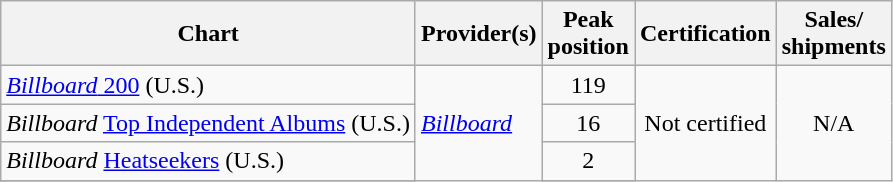<table class="wikitable">
<tr>
<th align="center">Chart</th>
<th align="center">Provider(s)</th>
<th align="center">Peak<br>position</th>
<th align="center">Certification</th>
<th align="center">Sales/<br>shipments</th>
</tr>
<tr>
<td align="left"><a href='#'><em>Billboard</em> 200</a> (U.S.)</td>
<td align="left" rowspan="5"><em><a href='#'>Billboard</a></em></td>
<td align="center">119</td>
<td align="center" rowspan="5">Not certified</td>
<td align="center" rowspan="5">N/A</td>
</tr>
<tr>
<td align="left"><em>Billboard</em> <a href='#'>Top Independent Albums</a> (U.S.)</td>
<td align="center">16</td>
</tr>
<tr>
<td align="left"><em>Billboard</em> <a href='#'>Heatseekers</a> (U.S.)</td>
<td align="center">2</td>
</tr>
<tr>
</tr>
</table>
